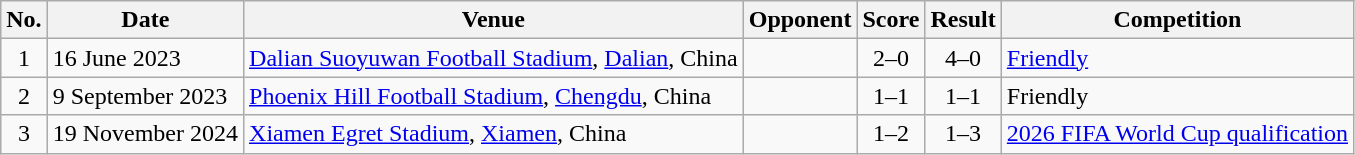<table class="wikitable sortable">
<tr>
<th scope="col">No.</th>
<th scope="col">Date</th>
<th scope="col">Venue</th>
<th scope="col">Opponent</th>
<th scope="col">Score</th>
<th scope="col">Result</th>
<th scope="col">Competition</th>
</tr>
<tr>
<td style="text-align:center">1</td>
<td>16 June 2023</td>
<td><a href='#'>Dalian Suoyuwan Football Stadium</a>, <a href='#'>Dalian</a>, China</td>
<td></td>
<td style="text-align:center">2–0</td>
<td style="text-align:center">4–0</td>
<td><a href='#'>Friendly</a></td>
</tr>
<tr>
<td style="text-align:center">2</td>
<td>9 September 2023</td>
<td><a href='#'>Phoenix Hill Football Stadium</a>, <a href='#'>Chengdu</a>, China</td>
<td></td>
<td style="text-align:center">1–1</td>
<td style="text-align:center">1–1</td>
<td>Friendly</td>
</tr>
<tr>
<td style="text-align:center">3</td>
<td>19 November 2024</td>
<td><a href='#'>Xiamen Egret Stadium</a>, <a href='#'>Xiamen</a>, China</td>
<td></td>
<td style="text-align:center">1–2</td>
<td style="text-align:center">1–3</td>
<td><a href='#'>2026 FIFA World Cup qualification</a></td>
</tr>
</table>
